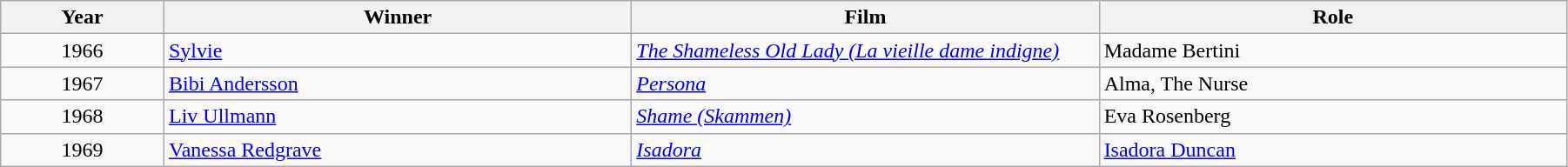<table class="wikitable" width="95%" cellpadding="5">
<tr>
<th width="100"><strong>Year</strong></th>
<th width="300"><strong>Winner</strong></th>
<th width="300"><strong>Film</strong></th>
<th width="300"><strong>Role</strong></th>
</tr>
<tr>
<td style="text-align:center;">1966</td>
<td><a href='#'>Sylvie</a></td>
<td><em><a href='#'>The Shameless Old Lady (La vieille dame indigne)</a></em></td>
<td>Madame Bertini</td>
</tr>
<tr>
<td style="text-align:center;">1967</td>
<td><a href='#'>Bibi Andersson</a></td>
<td><em><a href='#'>Persona</a></em></td>
<td>Alma, The Nurse</td>
</tr>
<tr>
<td style="text-align:center;">1968</td>
<td><a href='#'>Liv Ullmann</a></td>
<td><em><a href='#'>Shame (Skammen)</a></em></td>
<td>Eva Rosenberg</td>
</tr>
<tr>
<td style="text-align:center;">1969</td>
<td><a href='#'>Vanessa Redgrave</a></td>
<td><em><a href='#'>Isadora</a></em></td>
<td><a href='#'>Isadora Duncan</a></td>
</tr>
</table>
